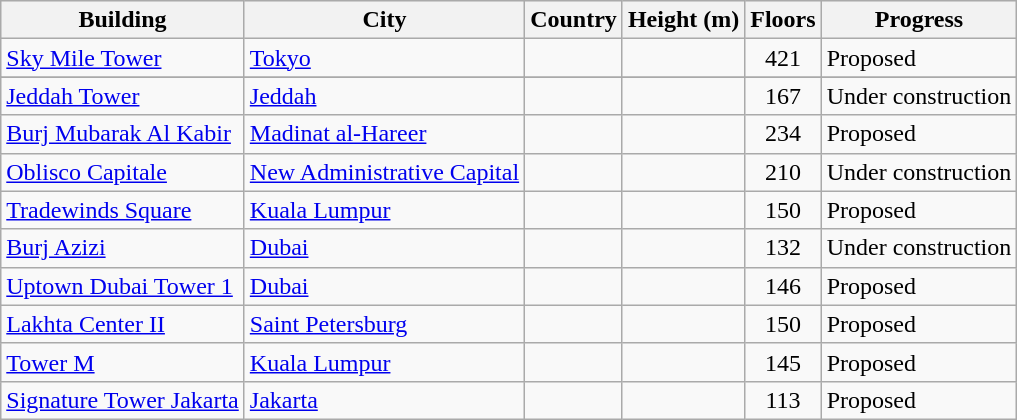<table class="wikitable sortable">
<tr style="background: #ececec;">
<th>Building</th>
<th>City</th>
<th>Country</th>
<th data-sort-type="number">Height (m)</th>
<th>Floors</th>
<th>Progress</th>
</tr>
<tr>
<td><a href='#'>Sky Mile Tower</a></td>
<td><a href='#'>Tokyo</a></td>
<td></td>
<td></td>
<td align="center">421</td>
<td>Proposed</td>
</tr>
<tr>
</tr>
<tr>
<td><a href='#'>Jeddah Tower</a></td>
<td><a href='#'>Jeddah</a></td>
<td></td>
<td></td>
<td align=center>167</td>
<td>Under construction</td>
</tr>
<tr>
<td><a href='#'>Burj Mubarak Al Kabir</a></td>
<td><a href='#'>Madinat al-Hareer</a></td>
<td></td>
<td></td>
<td align="center">234</td>
<td>Proposed</td>
</tr>
<tr>
<td><a href='#'>Oblisco Capitale</a></td>
<td><a href='#'>New Administrative Capital</a></td>
<td></td>
<td></td>
<td align=center>210</td>
<td>Under construction</td>
</tr>
<tr>
<td><a href='#'>Tradewinds Square</a></td>
<td><a href='#'>Kuala Lumpur</a></td>
<td></td>
<td></td>
<td align=center>150</td>
<td>Proposed</td>
</tr>
<tr>
<td><a href='#'>Burj Azizi</a></td>
<td><a href='#'>Dubai</a></td>
<td></td>
<td></td>
<td align=center>132</td>
<td>Under construction</td>
</tr>
<tr>
<td><a href='#'>Uptown Dubai Tower 1</a></td>
<td><a href='#'>Dubai</a></td>
<td></td>
<td></td>
<td align=center>146</td>
<td>Proposed</td>
</tr>
<tr>
<td><a href='#'>Lakhta Center II</a></td>
<td><a href='#'>Saint Petersburg</a></td>
<td></td>
<td></td>
<td align=center>150</td>
<td>Proposed</td>
</tr>
<tr>
<td><a href='#'>Tower M</a></td>
<td><a href='#'>Kuala Lumpur</a></td>
<td></td>
<td></td>
<td align=center>145</td>
<td>Proposed</td>
</tr>
<tr>
<td><a href='#'>Signature Tower Jakarta</a></td>
<td><a href='#'>Jakarta</a></td>
<td></td>
<td></td>
<td align=center>113</td>
<td>Proposed</td>
</tr>
</table>
